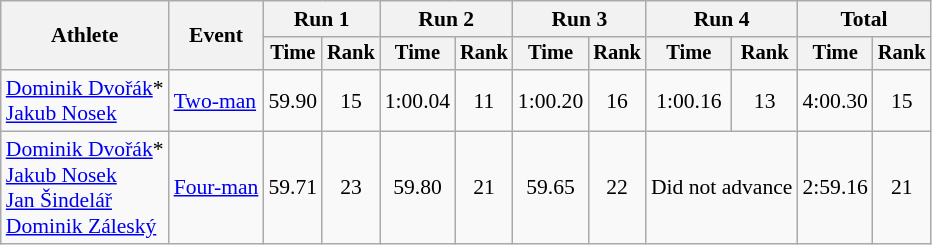<table class="wikitable" style="font-size:90%">
<tr>
<th rowspan="2">Athlete</th>
<th rowspan="2">Event</th>
<th colspan="2">Run 1</th>
<th colspan="2">Run 2</th>
<th colspan="2">Run 3</th>
<th colspan="2">Run 4</th>
<th colspan="2">Total</th>
</tr>
<tr style="font-size:95%">
<th>Time</th>
<th>Rank</th>
<th>Time</th>
<th>Rank</th>
<th>Time</th>
<th>Rank</th>
<th>Time</th>
<th>Rank</th>
<th>Time</th>
<th>Rank</th>
</tr>
<tr align=center>
<td align=left><a href='#'>Dominik Dvořák</a>*<br><a href='#'>Jakub Nosek</a></td>
<td align=left><a href='#'>Two-man</a></td>
<td>59.90</td>
<td>15</td>
<td>1:00.04</td>
<td>11</td>
<td>1:00.20</td>
<td>16</td>
<td>1:00.16</td>
<td>13</td>
<td>4:00.30</td>
<td>15</td>
</tr>
<tr align=center>
<td align=left><a href='#'>Dominik Dvořák</a>*<br><a href='#'>Jakub Nosek</a><br><a href='#'>Jan Šindelář</a><br><a href='#'>Dominik Záleský</a></td>
<td align=left><a href='#'>Four-man</a></td>
<td>59.71</td>
<td>23</td>
<td>59.80</td>
<td>21</td>
<td>59.65</td>
<td>22</td>
<td colspan=2>Did not advance</td>
<td>2:59.16</td>
<td>21</td>
</tr>
</table>
